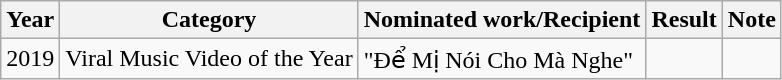<table class="wikitable">
<tr>
<th>Year</th>
<th>Category</th>
<th>Nominated work/Recipient</th>
<th>Result</th>
<th>Note</th>
</tr>
<tr>
<td>2019</td>
<td>Viral Music Video of the Year</td>
<td>"Để Mị Nói Cho Mà Nghe"</td>
<td></td>
<td></td>
</tr>
</table>
